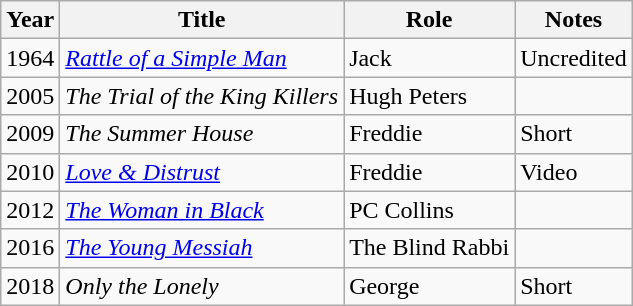<table class="wikitable">
<tr>
<th>Year</th>
<th>Title</th>
<th>Role</th>
<th>Notes</th>
</tr>
<tr>
<td>1964</td>
<td><em><a href='#'>Rattle of a Simple Man</a></em></td>
<td>Jack</td>
<td>Uncredited</td>
</tr>
<tr>
<td>2005</td>
<td><em>The Trial of the King Killers</em></td>
<td>Hugh Peters</td>
<td></td>
</tr>
<tr>
<td>2009</td>
<td><em>The Summer House</em></td>
<td>Freddie</td>
<td>Short</td>
</tr>
<tr>
<td>2010</td>
<td><em><a href='#'>Love & Distrust</a></em></td>
<td>Freddie</td>
<td>Video</td>
</tr>
<tr>
<td>2012</td>
<td><a href='#'><em>The Woman in Black</em></a></td>
<td>PC Collins</td>
<td></td>
</tr>
<tr>
<td>2016</td>
<td><em><a href='#'>The Young Messiah</a></em></td>
<td>The Blind Rabbi</td>
<td></td>
</tr>
<tr>
<td>2018</td>
<td><em>Only the Lonely</em></td>
<td>George</td>
<td>Short</td>
</tr>
</table>
